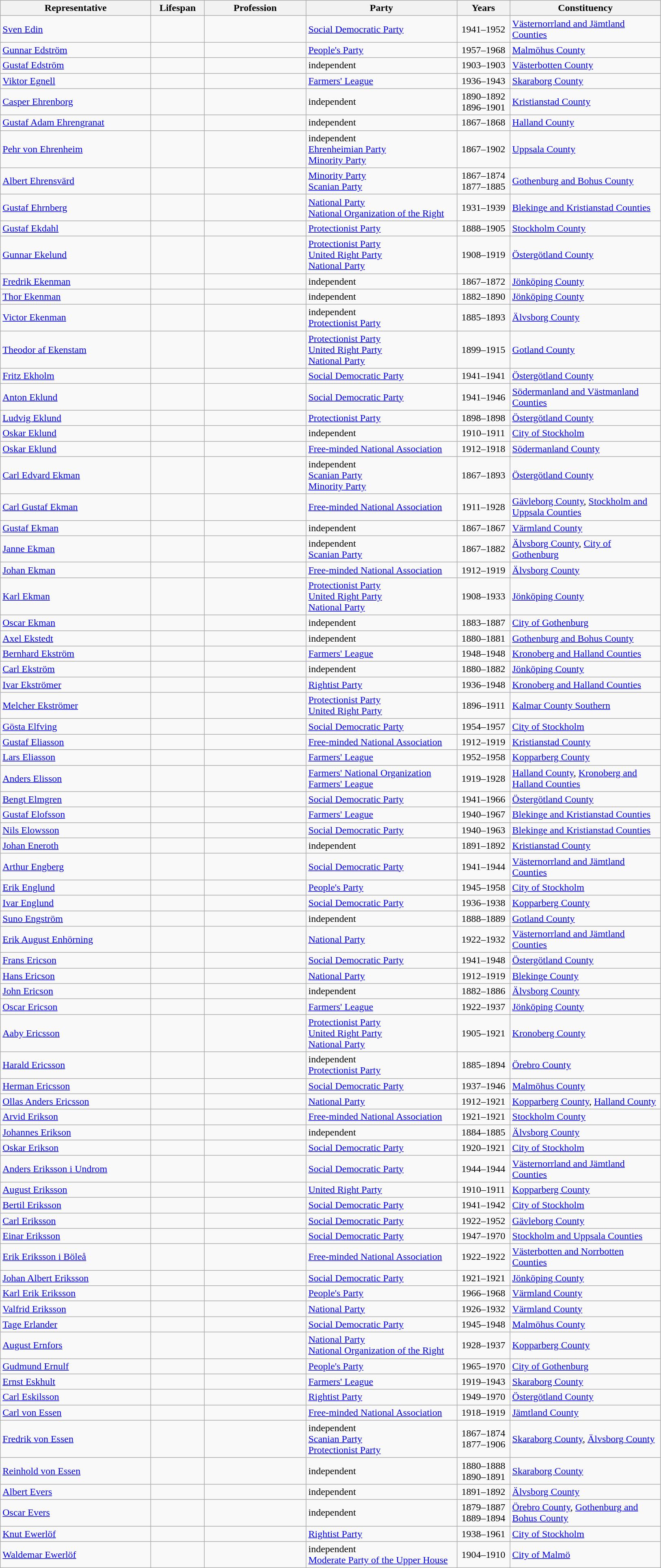<table class="wikitable">
<tr>
<th style="width:15em">Representative</th>
<th style="width:5em">Lifespan</th>
<th style="width:10em">Profession</th>
<th style="width:15em">Party</th>
<th style="width:5em">Years</th>
<th style="width:15em">Constituency</th>
</tr>
<tr>
<td><a href='#'>Sven Edin</a></td>
<td align=center></td>
<td></td>
<td> <a href='#'>Social Democratic Party</a></td>
<td align=center>1941–1952</td>
<td><a href='#'>Västernorrland and Jämtland Counties</a></td>
</tr>
<tr>
<td><a href='#'>Gunnar Edström</a></td>
<td align=center></td>
<td></td>
<td> <a href='#'>People's Party</a></td>
<td align=center>1957–1968</td>
<td><a href='#'>Malmöhus County</a></td>
</tr>
<tr>
<td><a href='#'>Gustaf Edström</a></td>
<td align=center></td>
<td></td>
<td> independent</td>
<td align=center>1903–1903</td>
<td><a href='#'>Västerbotten County</a></td>
</tr>
<tr>
<td><a href='#'>Viktor Egnell</a></td>
<td align=center></td>
<td></td>
<td> <a href='#'>Farmers' League</a></td>
<td align=center>1936–1943</td>
<td><a href='#'>Skaraborg County</a></td>
</tr>
<tr>
<td><a href='#'>Casper Ehrenborg</a></td>
<td align=center></td>
<td></td>
<td> independent</td>
<td align=center>1890–1892<br>1896–1901</td>
<td><a href='#'>Kristianstad County</a></td>
</tr>
<tr>
<td><a href='#'>Gustaf Adam Ehrengranat</a></td>
<td align=center></td>
<td></td>
<td> independent</td>
<td align=center>1867–1868</td>
<td><a href='#'>Halland County</a></td>
</tr>
<tr>
<td><a href='#'>Pehr von Ehrenheim</a></td>
<td align=center></td>
<td></td>
<td> independent<br> <a href='#'>Ehrenheimian Party</a><br> <a href='#'>Minority Party</a></td>
<td align=center>1867–1902</td>
<td><a href='#'>Uppsala County</a></td>
</tr>
<tr>
<td><a href='#'>Albert Ehrensvärd</a></td>
<td align=center></td>
<td></td>
<td> <a href='#'>Minority Party</a><br> <a href='#'>Scanian Party</a></td>
<td align=center>1867–1874<br>1877–1885</td>
<td><a href='#'>Gothenburg and Bohus County</a></td>
</tr>
<tr>
<td><a href='#'>Gustaf Ehrnberg</a></td>
<td align=center></td>
<td></td>
<td> <a href='#'>National Party</a><br> <a href='#'>National Organization of the Right</a></td>
<td align=center>1931–1939</td>
<td><a href='#'>Blekinge and Kristianstad Counties</a></td>
</tr>
<tr>
<td><a href='#'>Gustaf Ekdahl</a></td>
<td align=center></td>
<td></td>
<td> <a href='#'>Protectionist Party</a></td>
<td align=center>1888–1905</td>
<td><a href='#'>Stockholm County</a></td>
</tr>
<tr>
<td><a href='#'>Gunnar Ekelund</a></td>
<td align=center></td>
<td></td>
<td> <a href='#'>Protectionist Party</a><br> <a href='#'>United Right Party</a><br> <a href='#'>National Party</a></td>
<td align=center>1908–1919</td>
<td><a href='#'>Östergötland County</a></td>
</tr>
<tr>
<td><a href='#'>Fredrik Ekenman</a></td>
<td align=center></td>
<td></td>
<td> independent</td>
<td align=center>1867–1872</td>
<td><a href='#'>Jönköping County</a></td>
</tr>
<tr>
<td><a href='#'>Thor Ekenman</a></td>
<td align=center></td>
<td></td>
<td> independent</td>
<td align=center>1882–1890</td>
<td><a href='#'>Jönköping County</a></td>
</tr>
<tr>
<td><a href='#'>Victor Ekenman</a></td>
<td align=center></td>
<td></td>
<td> independent<br> <a href='#'>Protectionist Party</a></td>
<td align=center>1885–1893</td>
<td><a href='#'>Älvsborg County</a></td>
</tr>
<tr>
<td><a href='#'>Theodor af Ekenstam</a></td>
<td align=center></td>
<td></td>
<td> <a href='#'>Protectionist Party</a><br> <a href='#'>United Right Party</a><br> <a href='#'>National Party</a></td>
<td align=center>1899–1915</td>
<td><a href='#'>Gotland County</a></td>
</tr>
<tr>
<td><a href='#'>Fritz Ekholm</a></td>
<td align=center></td>
<td></td>
<td> <a href='#'>Social Democratic Party</a></td>
<td align=center>1941–1941</td>
<td><a href='#'>Östergötland County</a></td>
</tr>
<tr>
<td><a href='#'>Anton Eklund</a></td>
<td align=center></td>
<td></td>
<td> <a href='#'>Social Democratic Party</a></td>
<td align=center>1941–1946</td>
<td><a href='#'>Södermanland and Västmanland Counties</a></td>
</tr>
<tr>
<td><a href='#'>Ludvig Eklund</a></td>
<td align=center></td>
<td></td>
<td> <a href='#'>Protectionist Party</a></td>
<td align=center>1898–1898</td>
<td><a href='#'>Östergötland County</a></td>
</tr>
<tr>
<td><a href='#'>Oskar Eklund</a></td>
<td align=center></td>
<td></td>
<td> independent</td>
<td align=center>1910–1911</td>
<td><a href='#'>City of Stockholm</a></td>
</tr>
<tr>
<td><a href='#'>Oskar Eklund</a></td>
<td align=center></td>
<td></td>
<td> <a href='#'>Free-minded National Association</a></td>
<td align=center>1912–1918</td>
<td><a href='#'>Södermanland County</a></td>
</tr>
<tr>
<td><a href='#'>Carl Edvard Ekman</a></td>
<td align=center></td>
<td></td>
<td> independent<br> <a href='#'>Scanian Party</a><br> <a href='#'>Minority Party</a></td>
<td align=center>1867–1893</td>
<td><a href='#'>Östergötland County</a></td>
</tr>
<tr>
<td><a href='#'>Carl Gustaf Ekman</a></td>
<td align=center></td>
<td></td>
<td> <a href='#'>Free-minded National Association</a></td>
<td align=center>1911–1928</td>
<td><a href='#'>Gävleborg County</a>, <a href='#'>Stockholm and Uppsala Counties</a></td>
</tr>
<tr>
<td><a href='#'>Gustaf Ekman</a></td>
<td align=center></td>
<td></td>
<td> independent</td>
<td align=center>1867–1867</td>
<td><a href='#'>Värmland County</a></td>
</tr>
<tr>
<td><a href='#'>Janne Ekman</a></td>
<td align=center></td>
<td></td>
<td> independent<br> <a href='#'>Scanian Party</a></td>
<td align=center>1867–1882</td>
<td><a href='#'>Älvsborg County</a>, <a href='#'>City of Gothenburg</a></td>
</tr>
<tr>
<td><a href='#'>Johan Ekman</a></td>
<td align=center></td>
<td></td>
<td> <a href='#'>Free-minded National Association</a></td>
<td align=center>1912–1919</td>
<td><a href='#'>Älvsborg County</a></td>
</tr>
<tr>
<td><a href='#'>Karl Ekman</a></td>
<td align=center></td>
<td></td>
<td> <a href='#'>Protectionist Party</a><br> <a href='#'>United Right Party</a><br> <a href='#'>National Party</a></td>
<td align=center>1908–1933</td>
<td><a href='#'>Jönköping County</a></td>
</tr>
<tr>
<td><a href='#'>Oscar Ekman</a></td>
<td align=center></td>
<td></td>
<td> independent</td>
<td align=center>1883–1887</td>
<td><a href='#'>City of Gothenburg</a></td>
</tr>
<tr>
<td><a href='#'>Axel Ekstedt</a></td>
<td align=center></td>
<td></td>
<td> independent</td>
<td align=center>1880–1881</td>
<td><a href='#'>Gothenburg and Bohus County</a></td>
</tr>
<tr>
<td><a href='#'>Bernhard Ekström</a></td>
<td align=center></td>
<td></td>
<td> <a href='#'>Farmers' League</a></td>
<td align=center>1948–1948</td>
<td><a href='#'>Kronoberg and Halland Counties</a></td>
</tr>
<tr>
<td><a href='#'>Carl Ekström</a></td>
<td align=center></td>
<td></td>
<td> independent</td>
<td align=center>1880–1882</td>
<td><a href='#'>Jönköping County</a></td>
</tr>
<tr>
<td><a href='#'>Ivar Ekströmer</a></td>
<td align=center></td>
<td></td>
<td> <a href='#'>Rightist Party</a></td>
<td align=center>1936–1948</td>
<td><a href='#'>Kronoberg and Halland Counties</a></td>
</tr>
<tr>
<td><a href='#'>Melcher Ekströmer</a></td>
<td align=center></td>
<td></td>
<td> <a href='#'>Protectionist Party</a><br> <a href='#'>United Right Party</a></td>
<td align=center>1896–1911</td>
<td><a href='#'>Kalmar County Southern</a></td>
</tr>
<tr>
<td><a href='#'>Gösta Elfving</a></td>
<td align=center></td>
<td></td>
<td> <a href='#'>Social Democratic Party</a></td>
<td align=center>1954–1957</td>
<td><a href='#'>City of Stockholm</a></td>
</tr>
<tr>
<td><a href='#'>Gustaf Eliasson</a></td>
<td align=center></td>
<td></td>
<td> <a href='#'>Free-minded National Association</a></td>
<td align=center>1912–1919</td>
<td><a href='#'>Kristianstad County</a></td>
</tr>
<tr>
<td><a href='#'>Lars Eliasson</a></td>
<td align=center></td>
<td></td>
<td> <a href='#'>Farmers' League</a></td>
<td align=center>1952–1958</td>
<td><a href='#'>Kopparberg County</a></td>
</tr>
<tr>
<td><a href='#'>Anders Elisson</a></td>
<td align=center></td>
<td></td>
<td> <a href='#'>Farmers' National Organization</a><br> <a href='#'>Farmers' League</a></td>
<td align=center>1919–1928</td>
<td><a href='#'>Halland County</a>, <a href='#'>Kronoberg and Halland Counties</a></td>
</tr>
<tr>
<td><a href='#'>Bengt Elmgren</a></td>
<td align=center></td>
<td></td>
<td> <a href='#'>Social Democratic Party</a></td>
<td align=center>1941–1966</td>
<td><a href='#'>Östergötland County</a></td>
</tr>
<tr>
<td><a href='#'>Gustaf Elofsson</a></td>
<td align=center></td>
<td></td>
<td> <a href='#'>Farmers' League</a></td>
<td align=center>1940–1967</td>
<td><a href='#'>Blekinge and Kristianstad Counties</a></td>
</tr>
<tr>
<td><a href='#'>Nils Elowsson</a></td>
<td align=center></td>
<td></td>
<td> <a href='#'>Social Democratic Party</a></td>
<td align=center>1940–1963</td>
<td><a href='#'>Blekinge and Kristianstad Counties</a></td>
</tr>
<tr>
<td><a href='#'>Johan Eneroth</a></td>
<td align=center></td>
<td></td>
<td> independent</td>
<td align=center>1891–1892</td>
<td><a href='#'>Kristianstad County</a></td>
</tr>
<tr>
<td><a href='#'>Arthur Engberg</a></td>
<td align=center></td>
<td></td>
<td> <a href='#'>Social Democratic Party</a></td>
<td align=center>1941–1944</td>
<td><a href='#'>Västernorrland and Jämtland Counties</a></td>
</tr>
<tr>
<td><a href='#'>Erik Englund</a></td>
<td align=center></td>
<td></td>
<td> <a href='#'>People's Party</a></td>
<td align=center>1945–1958</td>
<td><a href='#'>City of Stockholm</a></td>
</tr>
<tr>
<td><a href='#'>Ivar Englund</a></td>
<td align=center></td>
<td></td>
<td> <a href='#'>Social Democratic Party</a></td>
<td align=center>1936–1938</td>
<td><a href='#'>Kopparberg County</a></td>
</tr>
<tr>
<td><a href='#'>Suno Engström</a></td>
<td align=center></td>
<td></td>
<td> independent</td>
<td align=center>1888–1889</td>
<td><a href='#'>Gotland County</a></td>
</tr>
<tr>
<td><a href='#'>Erik August Enhörning</a></td>
<td align=center></td>
<td></td>
<td> <a href='#'>National Party</a></td>
<td align=center>1922–1932</td>
<td><a href='#'>Västernorrland and Jämtland Counties</a></td>
</tr>
<tr>
<td><a href='#'>Frans Ericson</a></td>
<td align=center></td>
<td></td>
<td> <a href='#'>Social Democratic Party</a></td>
<td align=center>1941–1948</td>
<td><a href='#'>Östergötland County</a></td>
</tr>
<tr>
<td><a href='#'>Hans Ericson</a></td>
<td align=center></td>
<td></td>
<td> <a href='#'>National Party</a></td>
<td align=center>1912–1919</td>
<td><a href='#'>Blekinge County</a></td>
</tr>
<tr>
<td><a href='#'>John Ericson</a></td>
<td align=center></td>
<td></td>
<td> independent</td>
<td align=center>1882–1886</td>
<td><a href='#'>Älvsborg County</a></td>
</tr>
<tr>
<td><a href='#'>Oscar Ericson</a></td>
<td align=center></td>
<td></td>
<td> <a href='#'>Farmers' League</a></td>
<td align=center>1922–1937</td>
<td><a href='#'>Jönköping County</a></td>
</tr>
<tr>
<td><a href='#'>Aaby Ericsson</a></td>
<td align=center></td>
<td></td>
<td> <a href='#'>Protectionist Party</a><br> <a href='#'>United Right Party</a><br> <a href='#'>National Party</a></td>
<td align=center>1905–1921</td>
<td><a href='#'>Kronoberg County</a></td>
</tr>
<tr>
<td><a href='#'>Harald Ericsson</a></td>
<td align=center></td>
<td></td>
<td> independent<br> <a href='#'>Protectionist Party</a></td>
<td align=center>1885–1894</td>
<td><a href='#'>Örebro County</a></td>
</tr>
<tr>
<td><a href='#'>Herman Ericsson</a></td>
<td align=center></td>
<td></td>
<td> <a href='#'>Social Democratic Party</a></td>
<td align=center>1937–1946</td>
<td><a href='#'>Malmöhus County</a></td>
</tr>
<tr>
<td><a href='#'>Ollas Anders Ericsson</a></td>
<td align=center></td>
<td></td>
<td> <a href='#'>National Party</a></td>
<td align=center>1912–1921</td>
<td><a href='#'>Kopparberg County</a>, <a href='#'>Halland County</a></td>
</tr>
<tr>
<td><a href='#'>Arvid Erikson</a></td>
<td align=center></td>
<td></td>
<td> <a href='#'>Free-minded National Association</a></td>
<td align=center>1921–1921</td>
<td><a href='#'>Stockholm County</a></td>
</tr>
<tr>
<td><a href='#'>Johannes Erikson</a></td>
<td align=center></td>
<td></td>
<td> independent</td>
<td align=center>1884–1885</td>
<td><a href='#'>Älvsborg County</a></td>
</tr>
<tr>
<td><a href='#'>Oskar Erikson</a></td>
<td align=center></td>
<td></td>
<td> <a href='#'>Social Democratic Party</a></td>
<td align=center>1920–1921</td>
<td><a href='#'>City of Stockholm</a></td>
</tr>
<tr>
<td><a href='#'>Anders Eriksson i Undrom</a></td>
<td align=center></td>
<td></td>
<td> <a href='#'>Social Democratic Party</a></td>
<td align=center>1944–1944</td>
<td><a href='#'>Västernorrland and Jämtland Counties</a></td>
</tr>
<tr>
<td><a href='#'>August Eriksson</a></td>
<td align=center></td>
<td></td>
<td> <a href='#'>United Right Party</a></td>
<td align=center>1910–1911</td>
<td><a href='#'>Kopparberg County</a></td>
</tr>
<tr>
<td><a href='#'>Bertil Eriksson</a></td>
<td align=center></td>
<td></td>
<td> <a href='#'>Social Democratic Party</a></td>
<td align=center>1941–1942</td>
<td><a href='#'>City of Stockholm</a></td>
</tr>
<tr>
<td><a href='#'>Carl Eriksson</a></td>
<td align=center></td>
<td></td>
<td> <a href='#'>Social Democratic Party</a></td>
<td align=center>1922–1952</td>
<td><a href='#'>Gävleborg County</a></td>
</tr>
<tr>
<td><a href='#'>Einar Eriksson</a></td>
<td align=center></td>
<td></td>
<td> <a href='#'>Social Democratic Party</a></td>
<td align=center>1947–1970</td>
<td><a href='#'>Stockholm and Uppsala Counties</a></td>
</tr>
<tr>
<td><a href='#'>Erik Eriksson i Böleå</a></td>
<td align=center></td>
<td></td>
<td> <a href='#'>Free-minded National Association</a></td>
<td align=center>1922–1922</td>
<td><a href='#'>Västerbotten and Norrbotten Counties</a></td>
</tr>
<tr>
<td><a href='#'>Johan Albert Eriksson</a></td>
<td align=center></td>
<td></td>
<td> <a href='#'>Social Democratic Party</a></td>
<td align=center>1921–1921</td>
<td><a href='#'>Jönköping County</a></td>
</tr>
<tr>
<td><a href='#'>Karl Erik Eriksson</a></td>
<td align=center></td>
<td></td>
<td> <a href='#'>People's Party</a></td>
<td align=center>1966–1968</td>
<td><a href='#'>Värmland County</a></td>
</tr>
<tr>
<td><a href='#'>Valfrid Eriksson</a></td>
<td align=center></td>
<td></td>
<td> <a href='#'>National Party</a></td>
<td align=center>1926–1932</td>
<td><a href='#'>Värmland County</a></td>
</tr>
<tr>
<td><a href='#'>Tage Erlander</a></td>
<td align=center></td>
<td></td>
<td> <a href='#'>Social Democratic Party</a></td>
<td align=center>1945–1948</td>
<td><a href='#'>Malmöhus County</a></td>
</tr>
<tr>
<td><a href='#'>August Ernfors</a></td>
<td align=center></td>
<td></td>
<td> <a href='#'>National Party</a><br> <a href='#'>National Organization of the Right</a></td>
<td align=center>1928–1937</td>
<td><a href='#'>Kopparberg County</a></td>
</tr>
<tr>
<td><a href='#'>Gudmund Ernulf</a></td>
<td align=center></td>
<td></td>
<td> <a href='#'>People's Party</a></td>
<td align=center>1965–1970</td>
<td><a href='#'>City of Gothenburg</a></td>
</tr>
<tr>
<td><a href='#'>Ernst Eskhult</a></td>
<td align=center></td>
<td></td>
<td> <a href='#'>Farmers' League</a></td>
<td align=center>1919–1943</td>
<td><a href='#'>Skaraborg County</a></td>
</tr>
<tr>
<td><a href='#'>Carl Eskilsson</a></td>
<td align=center></td>
<td></td>
<td> <a href='#'>Rightist Party</a></td>
<td align=center>1949–1970</td>
<td><a href='#'>Östergötland County</a></td>
</tr>
<tr>
<td><a href='#'>Carl von Essen</a></td>
<td align=center></td>
<td></td>
<td> <a href='#'>Free-minded National Association</a></td>
<td align=center>1918–1919</td>
<td><a href='#'>Jämtland County</a></td>
</tr>
<tr>
<td><a href='#'>Fredrik von Essen</a></td>
<td align=center></td>
<td></td>
<td> independent<br> <a href='#'>Scanian Party</a><br> <a href='#'>Protectionist Party</a></td>
<td align=center>1867–1874<br>1877–1906</td>
<td><a href='#'>Skaraborg County</a>, <a href='#'>Älvsborg County</a></td>
</tr>
<tr>
<td><a href='#'>Reinhold von Essen</a></td>
<td align=center></td>
<td></td>
<td> independent</td>
<td align=center>1880–1888<br>1890–1891</td>
<td><a href='#'>Skaraborg County</a></td>
</tr>
<tr>
<td><a href='#'>Albert Evers</a></td>
<td align=center></td>
<td></td>
<td> independent</td>
<td align=center>1891–1892</td>
<td><a href='#'>Älvsborg County</a></td>
</tr>
<tr>
<td><a href='#'>Oscar Evers</a></td>
<td align=center></td>
<td></td>
<td> independent</td>
<td align=center>1879–1887<br>1889–1894</td>
<td><a href='#'>Örebro County</a>, <a href='#'>Gothenburg and Bohus County</a></td>
</tr>
<tr>
<td><a href='#'>Knut Ewerlöf</a></td>
<td align=center></td>
<td></td>
<td> <a href='#'>Rightist Party</a></td>
<td align=center>1938–1961</td>
<td><a href='#'>City of Stockholm</a></td>
</tr>
<tr>
<td><a href='#'>Waldemar Ewerlöf</a></td>
<td align=center></td>
<td></td>
<td> independent<br> <a href='#'>Moderate Party of the Upper House</a></td>
<td align=center>1904–1910</td>
<td><a href='#'>City of Malmö</a></td>
</tr>
</table>
